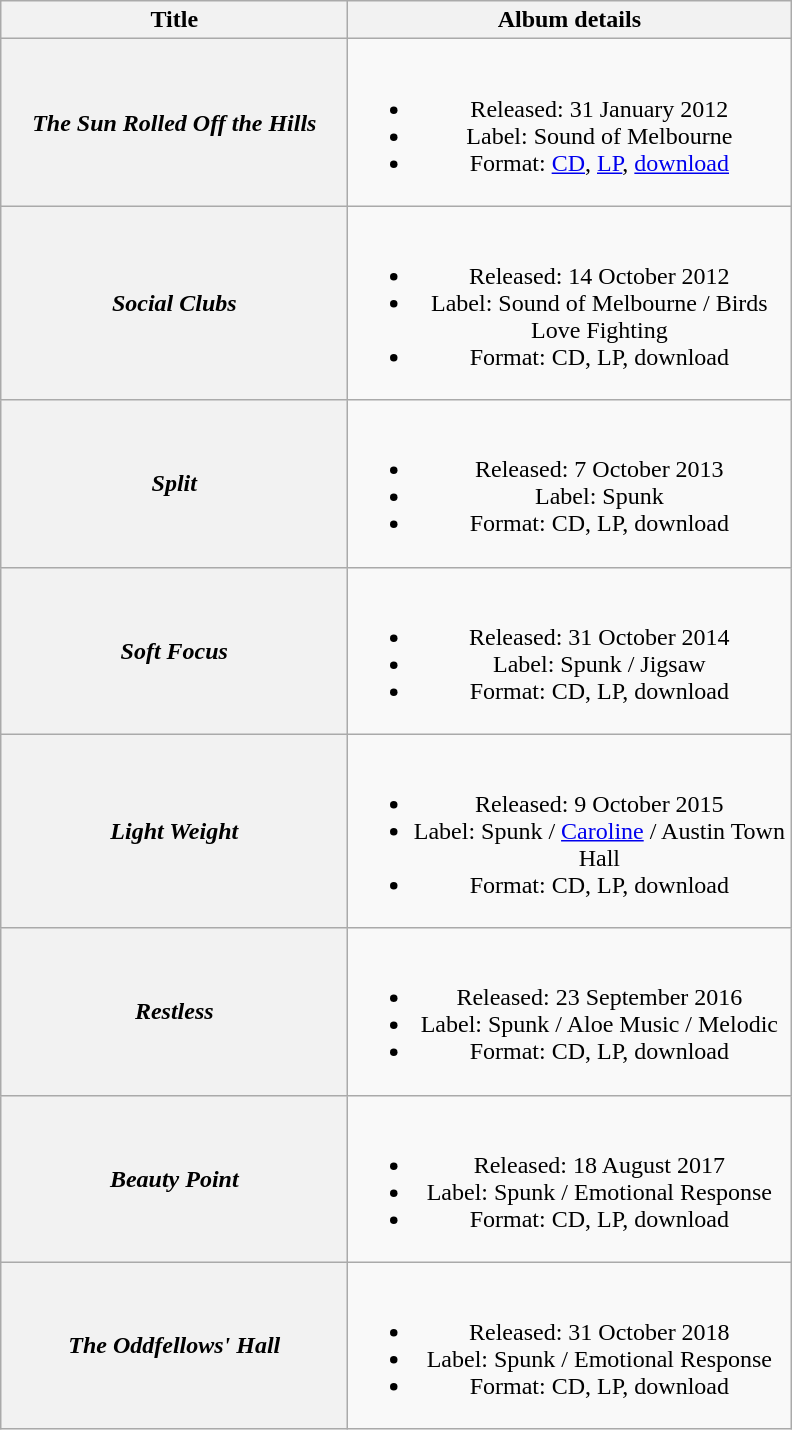<table class="wikitable plainrowheaders" style="text-align:center;">
<tr>
<th scope="col" style="width:14em;">Title</th>
<th scope="col" style="width:18em;">Album details</th>
</tr>
<tr>
<th scope="row"><em>The Sun Rolled Off the Hills</em></th>
<td><br><ul><li>Released: 31 January 2012</li><li>Label: Sound of Melbourne</li><li>Format: <a href='#'>CD</a>, <a href='#'>LP</a>, <a href='#'>download</a></li></ul></td>
</tr>
<tr>
<th scope="row"><em>Social Clubs</em></th>
<td><br><ul><li>Released: 14 October 2012</li><li>Label: Sound of Melbourne / Birds Love Fighting</li><li>Format: CD, LP, download</li></ul></td>
</tr>
<tr>
<th scope="row"><em>Split</em></th>
<td><br><ul><li>Released: 7 October 2013</li><li>Label: Spunk</li><li>Format: CD, LP, download</li></ul></td>
</tr>
<tr>
<th scope="row"><em>Soft Focus</em></th>
<td><br><ul><li>Released: 31 October 2014</li><li>Label: Spunk / Jigsaw</li><li>Format: CD, LP, download</li></ul></td>
</tr>
<tr>
<th scope="row"><em>Light Weight</em></th>
<td><br><ul><li>Released: 9 October 2015</li><li>Label: Spunk / <a href='#'>Caroline</a> / Austin Town Hall</li><li>Format: CD, LP, download</li></ul></td>
</tr>
<tr>
<th scope="row"><em>Restless</em></th>
<td><br><ul><li>Released: 23 September 2016</li><li>Label: Spunk / Aloe Music / Melodic</li><li>Format: CD, LP, download</li></ul></td>
</tr>
<tr>
<th scope="row"><em>Beauty Point</em></th>
<td><br><ul><li>Released: 18 August 2017</li><li>Label: Spunk / Emotional Response</li><li>Format: CD, LP, download</li></ul></td>
</tr>
<tr>
<th scope="row"><em>The Oddfellows' Hall</em></th>
<td><br><ul><li>Released: 31 October 2018</li><li>Label: Spunk / Emotional Response</li><li>Format: CD, LP, download</li></ul></td>
</tr>
</table>
